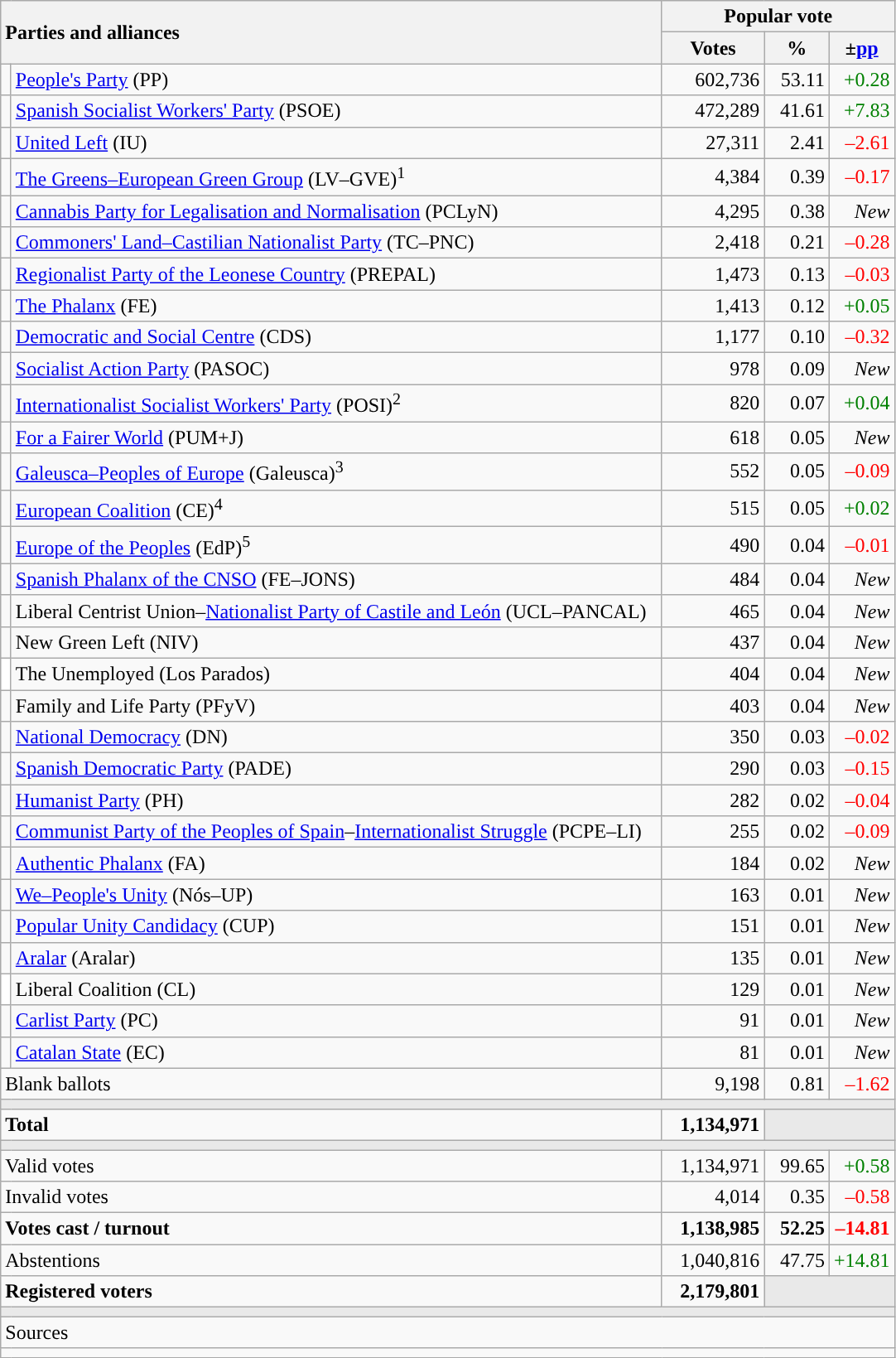<table class="wikitable" style="text-align:right">
<tr>
<th style="text-align:left;" rowspan="2" colspan="2" width="525">Parties and alliances</th>
<th colspan="3">Popular vote</th>
</tr>
<tr>
<th width="75">Votes</th>
<th width="45">%</th>
<th width="45">±<a href='#'>pp</a></th>
</tr>
<tr>
<td width="1" style="color:inherit;background:"></td>
<td align="left"><a href='#'>People's Party</a> (PP)</td>
<td>602,736</td>
<td>53.11</td>
<td style="color:green;">+0.28</td>
</tr>
<tr>
<td style="color:inherit;background:"></td>
<td align="left"><a href='#'>Spanish Socialist Workers' Party</a> (PSOE)</td>
<td>472,289</td>
<td>41.61</td>
<td style="color:green;">+7.83</td>
</tr>
<tr>
<td style="color:inherit;background:"></td>
<td align="left"><a href='#'>United Left</a> (IU)</td>
<td>27,311</td>
<td>2.41</td>
<td style="color:red;">–2.61</td>
</tr>
<tr>
<td style="color:inherit;background:"></td>
<td align="left"><a href='#'>The Greens–European Green Group</a> (LV–GVE)<sup>1</sup></td>
<td>4,384</td>
<td>0.39</td>
<td style="color:red;">–0.17</td>
</tr>
<tr>
<td style="color:inherit;background:"></td>
<td align="left"><a href='#'>Cannabis Party for Legalisation and Normalisation</a> (PCLyN)</td>
<td>4,295</td>
<td>0.38</td>
<td><em>New</em></td>
</tr>
<tr>
<td style="color:inherit;background:"></td>
<td align="left"><a href='#'>Commoners' Land–Castilian Nationalist Party</a> (TC–PNC)</td>
<td>2,418</td>
<td>0.21</td>
<td style="color:red;">–0.28</td>
</tr>
<tr>
<td style="color:inherit;background:"></td>
<td align="left"><a href='#'>Regionalist Party of the Leonese Country</a> (PREPAL)</td>
<td>1,473</td>
<td>0.13</td>
<td style="color:red;">–0.03</td>
</tr>
<tr>
<td style="color:inherit;background:"></td>
<td align="left"><a href='#'>The Phalanx</a> (FE)</td>
<td>1,413</td>
<td>0.12</td>
<td style="color:green;">+0.05</td>
</tr>
<tr>
<td style="color:inherit;background:"></td>
<td align="left"><a href='#'>Democratic and Social Centre</a> (CDS)</td>
<td>1,177</td>
<td>0.10</td>
<td style="color:red;">–0.32</td>
</tr>
<tr>
<td style="color:inherit;background:"></td>
<td align="left"><a href='#'>Socialist Action Party</a> (PASOC)</td>
<td>978</td>
<td>0.09</td>
<td><em>New</em></td>
</tr>
<tr>
<td style="color:inherit;background:"></td>
<td align="left"><a href='#'>Internationalist Socialist Workers' Party</a> (POSI)<sup>2</sup></td>
<td>820</td>
<td>0.07</td>
<td style="color:green;">+0.04</td>
</tr>
<tr>
<td style="color:inherit;background:"></td>
<td align="left"><a href='#'>For a Fairer World</a> (PUM+J)</td>
<td>618</td>
<td>0.05</td>
<td><em>New</em></td>
</tr>
<tr>
<td style="color:inherit;background:"></td>
<td align="left"><a href='#'>Galeusca–Peoples of Europe</a> (Galeusca)<sup>3</sup></td>
<td>552</td>
<td>0.05</td>
<td style="color:red;">–0.09</td>
</tr>
<tr>
<td style="color:inherit;background:"></td>
<td align="left"><a href='#'>European Coalition</a> (CE)<sup>4</sup></td>
<td>515</td>
<td>0.05</td>
<td style="color:green;">+0.02</td>
</tr>
<tr>
<td style="color:inherit;background:"></td>
<td align="left"><a href='#'>Europe of the Peoples</a> (EdP)<sup>5</sup></td>
<td>490</td>
<td>0.04</td>
<td style="color:red;">–0.01</td>
</tr>
<tr>
<td style="color:inherit;background:"></td>
<td align="left"><a href='#'>Spanish Phalanx of the CNSO</a> (FE–JONS)</td>
<td>484</td>
<td>0.04</td>
<td><em>New</em></td>
</tr>
<tr>
<td style="color:inherit;background:"></td>
<td align="left">Liberal Centrist Union–<a href='#'>Nationalist Party of Castile and León</a> (UCL–PANCAL)</td>
<td>465</td>
<td>0.04</td>
<td><em>New</em></td>
</tr>
<tr>
<td style="color:inherit;background:"></td>
<td align="left">New Green Left (NIV)</td>
<td>437</td>
<td>0.04</td>
<td><em>New</em></td>
</tr>
<tr>
<td bgcolor="white"></td>
<td align="left">The Unemployed (Los Parados)</td>
<td>404</td>
<td>0.04</td>
<td><em>New</em></td>
</tr>
<tr>
<td style="color:inherit;background:"></td>
<td align="left">Family and Life Party (PFyV)</td>
<td>403</td>
<td>0.04</td>
<td><em>New</em></td>
</tr>
<tr>
<td style="color:inherit;background:"></td>
<td align="left"><a href='#'>National Democracy</a> (DN)</td>
<td>350</td>
<td>0.03</td>
<td style="color:red;">–0.02</td>
</tr>
<tr>
<td style="color:inherit;background:"></td>
<td align="left"><a href='#'>Spanish Democratic Party</a> (PADE)</td>
<td>290</td>
<td>0.03</td>
<td style="color:red;">–0.15</td>
</tr>
<tr>
<td style="color:inherit;background:"></td>
<td align="left"><a href='#'>Humanist Party</a> (PH)</td>
<td>282</td>
<td>0.02</td>
<td style="color:red;">–0.04</td>
</tr>
<tr>
<td style="color:inherit;background:"></td>
<td align="left"><a href='#'>Communist Party of the Peoples of Spain</a>–<a href='#'>Internationalist Struggle</a> (PCPE–LI)</td>
<td>255</td>
<td>0.02</td>
<td style="color:red;">–0.09</td>
</tr>
<tr>
<td style="color:inherit;background:"></td>
<td align="left"><a href='#'>Authentic Phalanx</a> (FA)</td>
<td>184</td>
<td>0.02</td>
<td><em>New</em></td>
</tr>
<tr>
<td style="color:inherit;background:"></td>
<td align="left"><a href='#'>We–People's Unity</a> (Nós–UP)</td>
<td>163</td>
<td>0.01</td>
<td><em>New</em></td>
</tr>
<tr>
<td style="color:inherit;background:"></td>
<td align="left"><a href='#'>Popular Unity Candidacy</a> (CUP)</td>
<td>151</td>
<td>0.01</td>
<td><em>New</em></td>
</tr>
<tr>
<td style="color:inherit;background:"></td>
<td align="left"><a href='#'>Aralar</a> (Aralar)</td>
<td>135</td>
<td>0.01</td>
<td><em>New</em></td>
</tr>
<tr>
<td bgcolor="white"></td>
<td align="left">Liberal Coalition (CL)</td>
<td>129</td>
<td>0.01</td>
<td><em>New</em></td>
</tr>
<tr>
<td style="color:inherit;background:"></td>
<td align="left"><a href='#'>Carlist Party</a> (PC)</td>
<td>91</td>
<td>0.01</td>
<td><em>New</em></td>
</tr>
<tr>
<td style="color:inherit;background:"></td>
<td align="left"><a href='#'>Catalan State</a> (EC)</td>
<td>81</td>
<td>0.01</td>
<td><em>New</em></td>
</tr>
<tr>
<td align="left" colspan="2">Blank ballots</td>
<td>9,198</td>
<td>0.81</td>
<td style="color:red;">–1.62</td>
</tr>
<tr>
<td colspan="5" bgcolor="#E9E9E9"></td>
</tr>
<tr style="font-weight:bold;">
<td align="left" colspan="2">Total</td>
<td>1,134,971</td>
<td bgcolor="#E9E9E9" colspan="2"></td>
</tr>
<tr>
<td colspan="5" bgcolor="#E9E9E9"></td>
</tr>
<tr>
<td align="left" colspan="2">Valid votes</td>
<td>1,134,971</td>
<td>99.65</td>
<td style="color:green;">+0.58</td>
</tr>
<tr>
<td align="left" colspan="2">Invalid votes</td>
<td>4,014</td>
<td>0.35</td>
<td style="color:red;">–0.58</td>
</tr>
<tr style="font-weight:bold;">
<td align="left" colspan="2">Votes cast / turnout</td>
<td>1,138,985</td>
<td>52.25</td>
<td style="color:red;">–14.81</td>
</tr>
<tr>
<td align="left" colspan="2">Abstentions</td>
<td>1,040,816</td>
<td>47.75</td>
<td style="color:green;">+14.81</td>
</tr>
<tr style="font-weight:bold;">
<td align="left" colspan="2">Registered voters</td>
<td>2,179,801</td>
<td bgcolor="#E9E9E9" colspan="2"></td>
</tr>
<tr>
<td colspan="5" bgcolor="#E9E9E9"></td>
</tr>
<tr>
<td align="left" colspan="5">Sources</td>
</tr>
<tr>
<td colspan="5" style="text-align:left; max-width:680px;"></td>
</tr>
</table>
